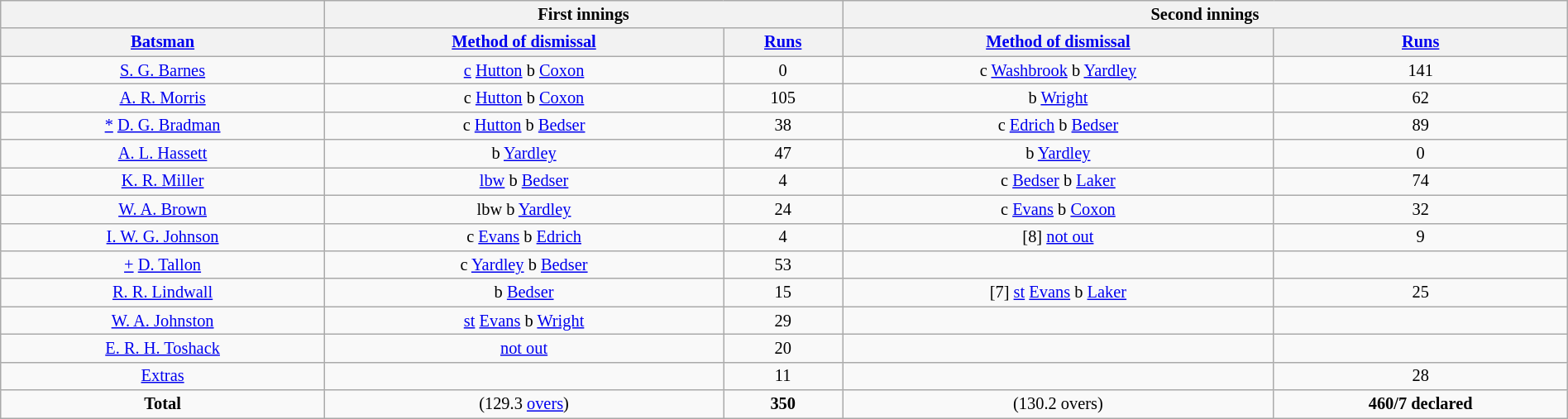<table class="wikitable" style="font-size: 85%; text-align: center; width: 100%;">
<tr>
<th colspan="1"></th>
<th colspan="2">First innings</th>
<th colspan="2">Second innings</th>
</tr>
<tr>
<th><a href='#'>Batsman</a></th>
<th><a href='#'>Method of dismissal</a></th>
<th><a href='#'>Runs</a></th>
<th><a href='#'>Method of dismissal</a></th>
<th><a href='#'>Runs</a></th>
</tr>
<tr>
<td><a href='#'>S. G. Barnes</a></td>
<td><a href='#'>c</a> <a href='#'>Hutton</a> b <a href='#'>Coxon</a></td>
<td>0</td>
<td>c <a href='#'>Washbrook</a> b <a href='#'>Yardley</a></td>
<td>141</td>
</tr>
<tr>
<td><a href='#'>A. R. Morris</a></td>
<td>c <a href='#'>Hutton</a> b <a href='#'>Coxon</a></td>
<td>105</td>
<td>b <a href='#'>Wright</a></td>
<td>62</td>
</tr>
<tr>
<td><a href='#'>*</a> <a href='#'>D. G. Bradman</a></td>
<td>c <a href='#'>Hutton</a> b <a href='#'>Bedser</a></td>
<td>38</td>
<td>c <a href='#'>Edrich</a> b <a href='#'>Bedser</a></td>
<td>89</td>
</tr>
<tr>
<td><a href='#'>A. L. Hassett</a></td>
<td>b <a href='#'>Yardley</a></td>
<td>47</td>
<td>b <a href='#'>Yardley</a></td>
<td>0</td>
</tr>
<tr>
<td><a href='#'>K. R. Miller</a></td>
<td><a href='#'>lbw</a> b <a href='#'>Bedser</a></td>
<td>4</td>
<td>c <a href='#'>Bedser</a> b <a href='#'>Laker</a></td>
<td>74</td>
</tr>
<tr>
<td><a href='#'>W. A. Brown</a></td>
<td>lbw b <a href='#'>Yardley</a></td>
<td>24</td>
<td>c <a href='#'>Evans</a> b <a href='#'>Coxon</a></td>
<td>32</td>
</tr>
<tr>
<td><a href='#'>I. W. G. Johnson</a></td>
<td>c <a href='#'>Evans</a> b <a href='#'>Edrich</a></td>
<td>4</td>
<td>[8] <a href='#'>not out</a></td>
<td>9</td>
</tr>
<tr>
<td><a href='#'>+</a> <a href='#'>D. Tallon</a></td>
<td>c <a href='#'>Yardley</a> b <a href='#'>Bedser</a></td>
<td>53</td>
<td></td>
<td></td>
</tr>
<tr>
<td><a href='#'>R. R. Lindwall</a></td>
<td>b <a href='#'>Bedser</a></td>
<td>15</td>
<td>[7] <a href='#'>st</a> <a href='#'>Evans</a> b <a href='#'>Laker</a></td>
<td>25</td>
</tr>
<tr>
<td><a href='#'>W. A. Johnston</a></td>
<td><a href='#'>st</a> <a href='#'>Evans</a> b <a href='#'>Wright</a></td>
<td>29</td>
<td></td>
<td></td>
</tr>
<tr>
<td><a href='#'>E. R. H. Toshack</a></td>
<td><a href='#'>not out</a></td>
<td>20</td>
<td></td>
<td></td>
</tr>
<tr>
<td><a href='#'>Extras</a></td>
<td></td>
<td>11</td>
<td></td>
<td>28</td>
</tr>
<tr>
<td><strong>Total</strong></td>
<td>(129.3 <a href='#'>overs</a>)</td>
<td><strong>350</strong></td>
<td>(130.2 overs)</td>
<td><strong>460/7 declared</strong></td>
</tr>
</table>
